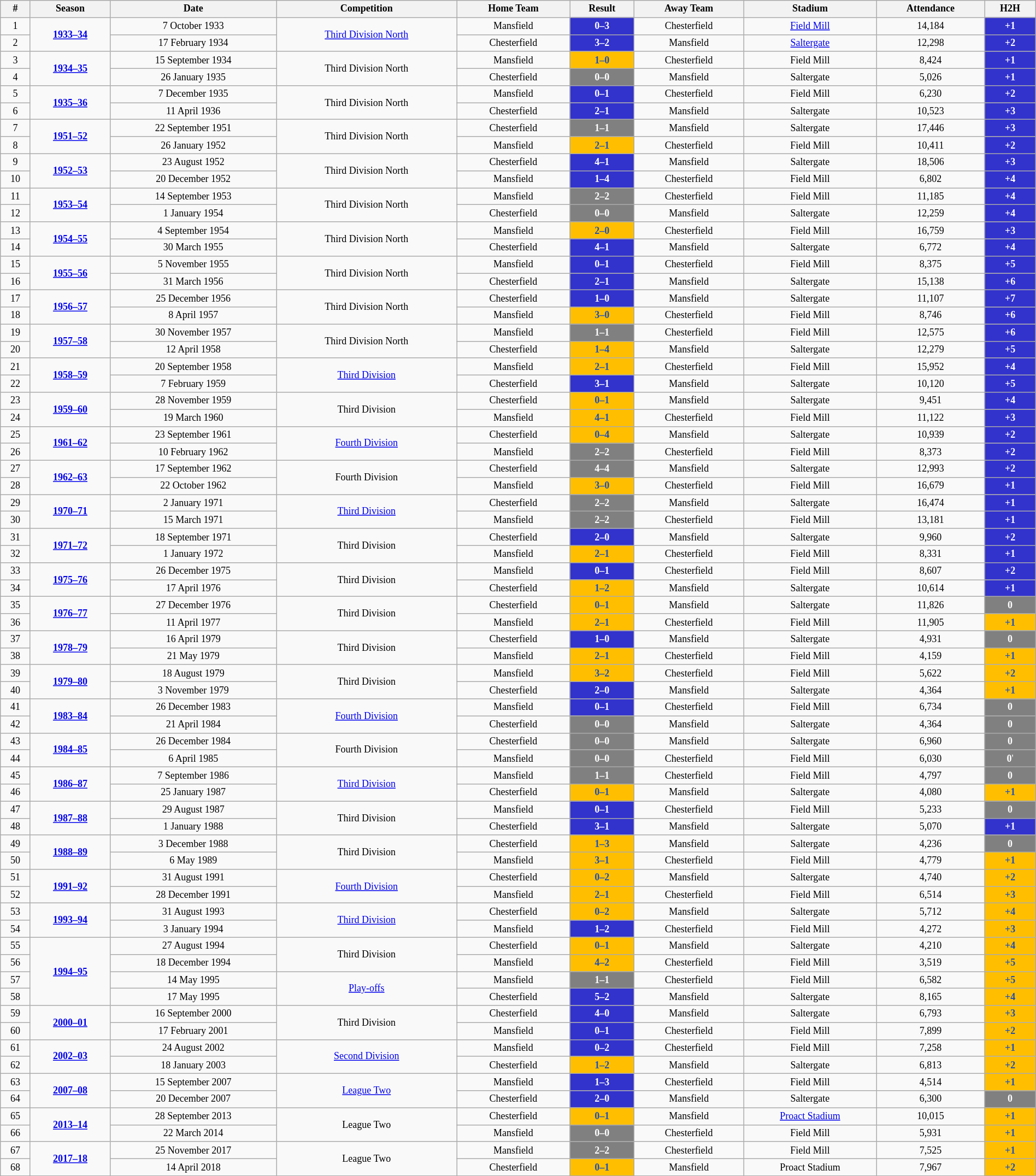<table class="wikitable" style="text-align: center; width: 100%; font-size: 12px">
<tr>
<th><strong>#</strong></th>
<th><strong>Season</strong></th>
<th><strong>Date</strong></th>
<th><strong>Competition</strong></th>
<th><strong>Home Team</strong></th>
<th><strong>Result</strong></th>
<th><strong>Away Team</strong></th>
<th><strong>Stadium</strong></th>
<th><strong>Attendance</strong></th>
<th><strong>H2H</strong></th>
</tr>
<tr>
<td>1</td>
<td rowspan=2><strong><a href='#'>1933–34</a></strong></td>
<td>7 October 1933</td>
<td rowspan=2><a href='#'>Third Division North</a></td>
<td>Mansfield</td>
<td style="background:#3232CD; color:white;"><strong>0–3</strong></td>
<td>Chesterfield</td>
<td><a href='#'>Field Mill</a></td>
<td>14,184</td>
<td style="background:#3232CD;color:white;"><strong>+1</strong></td>
</tr>
<tr>
<td>2</td>
<td>17 February 1934</td>
<td>Chesterfield</td>
<td style="background:#3232CD;color:white;"><strong>3–2</strong></td>
<td>Mansfield</td>
<td><a href='#'>Saltergate</a></td>
<td>12,298</td>
<td style="background:#3232CD;color:white;"><strong>+2</strong></td>
</tr>
<tr>
<td>3</td>
<td rowspan=2><strong><a href='#'>1934–35</a></strong></td>
<td>15 September 1934</td>
<td rowspan=2>Third Division North</td>
<td>Mansfield</td>
<td style="background:#ffbf00; color:#1C4EBD;"><strong>1–0</strong></td>
<td>Chesterfield</td>
<td>Field Mill</td>
<td>8,424</td>
<td style="background:#3232CD;color:white;"><strong>+1</strong></td>
</tr>
<tr>
<td>4</td>
<td>26 January 1935</td>
<td>Chesterfield</td>
<td style="background:#808080;color:white;"><strong>0–0</strong></td>
<td>Mansfield</td>
<td>Saltergate</td>
<td>5,026</td>
<td style="background:#3232CD;color:white;"><strong>+1</strong></td>
</tr>
<tr>
<td>5</td>
<td rowspan=2><strong><a href='#'>1935–36</a></strong></td>
<td>7 December 1935</td>
<td rowspan=2>Third Division North</td>
<td>Mansfield</td>
<td style="background:#3232cd; color:white;"><strong>0–1</strong></td>
<td>Chesterfield</td>
<td>Field Mill</td>
<td>6,230</td>
<td style="background:#3232cd;color:white;"><strong>+2</strong></td>
</tr>
<tr>
<td>6</td>
<td>11 April 1936</td>
<td>Chesterfield</td>
<td style="background:#3232CD;color:white;"><strong>2–1</strong></td>
<td>Mansfield</td>
<td>Saltergate</td>
<td>10,523</td>
<td style="background:#3232CD;color:white;"><strong>+3</strong></td>
</tr>
<tr>
<td>7</td>
<td rowspan=2><strong><a href='#'>1951–52</a></strong></td>
<td>22 September 1951</td>
<td rowspan=2>Third Division North</td>
<td>Chesterfield</td>
<td style="background:#808080; color:white;"><strong>1–1</strong></td>
<td>Mansfield</td>
<td>Saltergate</td>
<td>17,446</td>
<td style="background:#3232CD;color:white;"><strong>+3</strong></td>
</tr>
<tr>
<td>8</td>
<td>26 January 1952</td>
<td>Mansfield</td>
<td style="background:#ffbf00;color:#1c4ebd;"><strong>2–1</strong></td>
<td>Chesterfield</td>
<td>Field Mill</td>
<td>10,411</td>
<td style="background:#3232cd;color:white;"><strong>+2</strong></td>
</tr>
<tr>
<td>9</td>
<td rowspan=2><strong><a href='#'>1952–53</a></strong></td>
<td>23 August 1952</td>
<td rowspan=2>Third Division North</td>
<td>Chesterfield</td>
<td style="background:#3232CD; color:white;"><strong>4–1</strong></td>
<td>Mansfield</td>
<td>Saltergate</td>
<td>18,506</td>
<td style="background:#3232CD;color:white;"><strong>+3</strong></td>
</tr>
<tr>
<td>10</td>
<td>20 December 1952</td>
<td>Mansfield</td>
<td style="background:#3232CD;color:white;"><strong>1–4</strong></td>
<td>Chesterfield</td>
<td>Field Mill</td>
<td>6,802</td>
<td style="background:#3232CD;color:white;"><strong>+4</strong></td>
</tr>
<tr>
<td>11</td>
<td rowspan=2><strong><a href='#'>1953–54</a></strong></td>
<td>14 September 1953</td>
<td rowspan=2>Third Division North</td>
<td>Mansfield</td>
<td style="background:#808080; color:white;"><strong>2–2</strong></td>
<td>Chesterfield</td>
<td>Field Mill</td>
<td>11,185</td>
<td style="background:#3232CD;color:white;"><strong>+4</strong></td>
</tr>
<tr>
<td>12</td>
<td>1 January 1954</td>
<td>Chesterfield</td>
<td style="background:#808080;color:white;"><strong>0–0</strong></td>
<td>Mansfield</td>
<td>Saltergate</td>
<td>12,259</td>
<td style="background:#3232CD;color:white;"><strong>+4</strong></td>
</tr>
<tr>
<td>13</td>
<td rowspan=2><strong><a href='#'>1954–55</a></strong></td>
<td>4 September 1954</td>
<td rowspan=2>Third Division North</td>
<td>Mansfield</td>
<td style="background:#ffbf00; color:#1c4ebd;"><strong>2–0</strong></td>
<td>Chesterfield</td>
<td>Field Mill</td>
<td>16,759</td>
<td style="background:#3232CD;color:white;"><strong>+3</strong></td>
</tr>
<tr>
<td>14</td>
<td>30 March 1955</td>
<td>Chesterfield</td>
<td style="background:#3232cd;color:white;"><strong>4–1</strong></td>
<td>Mansfield</td>
<td>Saltergate</td>
<td>6,772</td>
<td style="background:#3232CD;color:white;"><strong>+4</strong></td>
</tr>
<tr>
<td>15</td>
<td rowspan=2><strong><a href='#'>1955–56</a></strong></td>
<td>5 November 1955</td>
<td rowspan=2>Third Division North</td>
<td>Mansfield</td>
<td style="background:#3232cd; color:white;"><strong>0–1</strong></td>
<td>Chesterfield</td>
<td>Field Mill</td>
<td>8,375</td>
<td style="background:#3232CD;color:white;"><strong>+5</strong></td>
</tr>
<tr>
<td>16</td>
<td>31 March 1956</td>
<td>Chesterfield</td>
<td style="background:#3232cd;color:white;"><strong>2–1</strong></td>
<td>Mansfield</td>
<td>Saltergate</td>
<td>15,138</td>
<td style="background:#3232CD;color:white;"><strong>+6</strong></td>
</tr>
<tr>
<td>17</td>
<td rowspan=2><strong><a href='#'>1956–57</a></strong></td>
<td>25 December 1956</td>
<td rowspan=2>Third Division North</td>
<td>Chesterfield</td>
<td style="background:#3232cd; color:white;"><strong>1–0</strong></td>
<td>Mansfield</td>
<td>Saltergate</td>
<td>11,107</td>
<td style="background:#3232CD;color:white;"><strong>+7</strong></td>
</tr>
<tr>
<td>18</td>
<td>8 April 1957</td>
<td>Mansfield</td>
<td style="background:#ffbf00;color:#1c4ebd;"><strong>3–0</strong></td>
<td>Chesterfield</td>
<td>Field Mill</td>
<td>8,746</td>
<td style="background:#3232CD;color:white;"><strong>+6</strong></td>
</tr>
<tr>
<td>19</td>
<td rowspan=2><strong><a href='#'>1957–58</a></strong></td>
<td>30 November 1957</td>
<td rowspan=2>Third Division North</td>
<td>Mansfield</td>
<td style="background:#808080; color:white;"><strong>1–1</strong></td>
<td>Chesterfield</td>
<td>Field Mill</td>
<td>12,575</td>
<td style="background:#3232CD;color:white;"><strong>+6</strong></td>
</tr>
<tr>
<td>20</td>
<td>12 April 1958</td>
<td>Chesterfield</td>
<td style="background:#ffbf00;color:#1c4ebd;"><strong>1–4</strong></td>
<td>Mansfield</td>
<td>Saltergate</td>
<td>12,279</td>
<td style="background:#3232CD;color:white;"><strong>+5</strong></td>
</tr>
<tr>
<td>21</td>
<td rowspan=2><strong><a href='#'>1958–59</a></strong></td>
<td>20 September 1958</td>
<td rowspan=2><a href='#'>Third Division</a></td>
<td>Mansfield</td>
<td style="background:#ffbf00; color:#1c4ebd;"><strong>2–1</strong></td>
<td>Chesterfield</td>
<td>Field Mill</td>
<td>15,952</td>
<td style="background:#3232CD;color:white;"><strong>+4</strong></td>
</tr>
<tr>
<td>22</td>
<td>7 February 1959</td>
<td>Chesterfield</td>
<td style="background:#3232cd;color:white;"><strong>3–1</strong></td>
<td>Mansfield</td>
<td>Saltergate</td>
<td>10,120</td>
<td style="background:#3232CD;color:white;"><strong>+5</strong></td>
</tr>
<tr>
<td>23</td>
<td rowspan=2><strong><a href='#'>1959–60</a></strong></td>
<td>28 November 1959</td>
<td rowspan=2>Third Division</td>
<td>Chesterfield</td>
<td style="background:#ffbf00; color:#1c4ebd;"><strong>0–1</strong></td>
<td>Mansfield</td>
<td>Saltergate</td>
<td>9,451</td>
<td style="background:#3232CD;color:white;"><strong>+4</strong></td>
</tr>
<tr>
<td>24</td>
<td>19 March 1960</td>
<td>Mansfield</td>
<td style="background:#ffbf00;color:#1c4ebd;"><strong>4–1</strong></td>
<td>Chesterfield</td>
<td>Field Mill</td>
<td>11,122</td>
<td style="background:#3232CD;color:white;"><strong>+3</strong></td>
</tr>
<tr>
<td>25</td>
<td rowspan=2><strong><a href='#'>1961–62</a></strong></td>
<td>23 September 1961</td>
<td rowspan=2><a href='#'>Fourth Division</a></td>
<td>Chesterfield</td>
<td style="background:#ffbf00; color:#1c4ebd;"><strong>0–4</strong></td>
<td>Mansfield</td>
<td>Saltergate</td>
<td>10,939</td>
<td style="background:#3232cd;color:white;"><strong>+2</strong></td>
</tr>
<tr>
<td>26</td>
<td>10 February 1962</td>
<td>Mansfield</td>
<td style="background:#808080;color:white;"><strong>2–2</strong></td>
<td>Chesterfield</td>
<td>Field Mill</td>
<td>8,373</td>
<td style="background:#3232cd;color:white;"><strong>+2</strong></td>
</tr>
<tr>
<td>27</td>
<td rowspan=2><strong><a href='#'>1962–63</a></strong></td>
<td>17 September 1962</td>
<td rowspan=2>Fourth Division</td>
<td>Chesterfield</td>
<td style="background:#808080; color:white;"><strong>4–4</strong></td>
<td>Mansfield</td>
<td>Saltergate</td>
<td>12,993</td>
<td style="background:#3232cd;color:white;"><strong>+2</strong></td>
</tr>
<tr>
<td>28</td>
<td>22 October 1962</td>
<td>Mansfield</td>
<td style="background:#ffbf00;color:#1c4ebd;"><strong>3–0</strong></td>
<td>Chesterfield</td>
<td>Field Mill</td>
<td>16,679</td>
<td style="background:#3232cd;color:white;"><strong>+1</strong></td>
</tr>
<tr>
<td>29</td>
<td rowspan=2><strong><a href='#'>1970–71</a></strong></td>
<td>2 January 1971</td>
<td rowspan=2><a href='#'>Third Division</a></td>
<td>Chesterfield</td>
<td style="background:#808080; color:white;"><strong>2–2</strong></td>
<td>Mansfield</td>
<td>Saltergate</td>
<td>16,474</td>
<td style="background:#3232cd;color:white;"><strong>+1</strong></td>
</tr>
<tr>
<td>30</td>
<td>15 March 1971</td>
<td>Mansfield</td>
<td style="background:#808080;color:white;"><strong>2–2</strong></td>
<td>Chesterfield</td>
<td>Field Mill</td>
<td>13,181</td>
<td style="background:#3232cd;color:white;"><strong>+1</strong></td>
</tr>
<tr>
<td>31</td>
<td rowspan=2><strong><a href='#'>1971–72</a></strong></td>
<td>18 September 1971</td>
<td rowspan=2>Third Division</td>
<td>Chesterfield</td>
<td style="background:#3232cd; color:white;"><strong>2–0</strong></td>
<td>Mansfield</td>
<td>Saltergate</td>
<td>9,960</td>
<td style="background:#3232cd;color:white;"><strong>+2</strong></td>
</tr>
<tr>
<td>32</td>
<td>1 January 1972</td>
<td>Mansfield</td>
<td style="background:#ffbf00;color:#1c4ebd;"><strong>2–1</strong></td>
<td>Chesterfield</td>
<td>Field Mill</td>
<td>8,331</td>
<td style="background:#3232cd; color:white;"><strong>+1</strong></td>
</tr>
<tr>
<td>33</td>
<td rowspan=2><strong><a href='#'>1975–76</a></strong></td>
<td>26 December 1975</td>
<td rowspan=2>Third Division</td>
<td>Mansfield</td>
<td style="background:#3232cd; color:white;"><strong>0–1</strong></td>
<td>Chesterfield</td>
<td>Field Mill</td>
<td>8,607</td>
<td style="background:#3232cd;color:white;"><strong>+2</strong></td>
</tr>
<tr>
<td>34</td>
<td>17 April 1976</td>
<td>Chesterfield</td>
<td style="background:#ffbf00;color:#1c4ebd;"><strong>1–2</strong></td>
<td>Mansfield</td>
<td>Saltergate</td>
<td>10,614</td>
<td style="background:#3232cd; color:white;"><strong>+1</strong></td>
</tr>
<tr>
<td>35</td>
<td rowspan=2><strong><a href='#'>1976–77</a></strong></td>
<td>27 December 1976</td>
<td rowspan=2>Third Division</td>
<td>Chesterfield</td>
<td style="background:#ffbf00; color:#1c4ebd;"><strong>0–1</strong></td>
<td>Mansfield</td>
<td>Saltergate</td>
<td>11,826</td>
<td style="background:#808080;color:white;"><strong>0</strong></td>
</tr>
<tr>
<td>36</td>
<td>11 April 1977</td>
<td>Mansfield</td>
<td style="background:#ffbf00;color:#1c4ebd;"><strong>2–1</strong></td>
<td>Chesterfield</td>
<td>Field Mill</td>
<td>11,905</td>
<td style="background:#ffbf00; color:#1c4ebd;"><strong>+1</strong></td>
</tr>
<tr>
<td>37</td>
<td rowspan=2><strong><a href='#'>1978–79</a></strong></td>
<td>16 April 1979</td>
<td rowspan=2>Third Division</td>
<td>Chesterfield</td>
<td style="background:#3232cd; color:white;"><strong>1–0</strong></td>
<td>Mansfield</td>
<td>Saltergate</td>
<td>4,931</td>
<td style="background:#808080;color:white;"><strong>0</strong></td>
</tr>
<tr>
<td>38</td>
<td>21 May 1979</td>
<td>Mansfield</td>
<td style="background:#ffbf00;color:#1c4ebd;"><strong>2–1</strong></td>
<td>Chesterfield</td>
<td>Field Mill</td>
<td>4,159</td>
<td style="background:#ffbf00; color:#1c4ebd;"><strong>+1</strong></td>
</tr>
<tr>
<td>39</td>
<td rowspan=2><strong><a href='#'>1979–80</a></strong></td>
<td>18 August 1979</td>
<td rowspan=2>Third Division</td>
<td>Mansfield</td>
<td style="background:#ffbf00; color:#1c4ebd;"><strong>3–2</strong></td>
<td>Chesterfield</td>
<td>Field Mill</td>
<td>5,622</td>
<td style="background:#ffbf00;color:#1c4ebd;"><strong>+2</strong></td>
</tr>
<tr>
<td>40</td>
<td>3 November 1979</td>
<td>Chesterfield</td>
<td style="background:#3232cd;color:white;"><strong>2–0</strong></td>
<td>Mansfield</td>
<td>Saltergate</td>
<td>4,364</td>
<td style="background:#ffbf00; color:#1c4ebd;"><strong>+1</strong></td>
</tr>
<tr>
<td>41</td>
<td rowspan=2><strong><a href='#'>1983–84</a></strong></td>
<td>26 December 1983</td>
<td rowspan=2><a href='#'>Fourth Division</a></td>
<td>Mansfield</td>
<td style="background:#3232cd; color:white;"><strong>0–1</strong></td>
<td>Chesterfield</td>
<td>Field Mill</td>
<td>6,734</td>
<td style="background:#808080;color:white;"><strong>0</strong></td>
</tr>
<tr>
<td>42</td>
<td>21 April 1984</td>
<td>Chesterfield</td>
<td style="background:#808080;color:white;"><strong>0–0</strong></td>
<td>Mansfield</td>
<td>Saltergate</td>
<td>4,364</td>
<td style="background:#808080; color:white;"><strong>0</strong></td>
</tr>
<tr>
<td>43</td>
<td rowspan=2><strong><a href='#'>1984–85</a></strong></td>
<td>26 December 1984</td>
<td rowspan=2>Fourth Division</td>
<td>Chesterfield</td>
<td style="background:#808080; color:white;"><strong>0–0</strong></td>
<td>Mansfield</td>
<td>Saltergate</td>
<td>6,960</td>
<td style="background:#808080; color:white;"><strong>0</strong></td>
</tr>
<tr>
<td>44</td>
<td>6 April 1985</td>
<td>Mansfield</td>
<td style="background:#808080;color:white;"><strong>0–0</strong></td>
<td>Chesterfield</td>
<td>Field Mill</td>
<td>6,030</td>
<td style="background:#808080; color:white;"><strong>0</strong>'</td>
</tr>
<tr>
<td>45</td>
<td rowspan=2><strong><a href='#'>1986–87</a></strong></td>
<td>7 September 1986</td>
<td rowspan=2><a href='#'>Third Division</a></td>
<td>Mansfield</td>
<td style="background:#808080; color:white;"><strong>1–1</strong></td>
<td>Chesterfield</td>
<td>Field Mill</td>
<td>4,797</td>
<td style="background:#808080; color:white;"><strong>0</strong></td>
</tr>
<tr>
<td>46</td>
<td>25 January 1987</td>
<td>Chesterfield</td>
<td style="background:#ffbf00;color:#1c4ebd;"><strong>0–1</strong></td>
<td>Mansfield</td>
<td>Saltergate</td>
<td>4,080</td>
<td style="background:#ffbf00; color:#1c4ebd;"><strong>+1</strong></td>
</tr>
<tr>
<td>47</td>
<td rowspan=2><strong><a href='#'>1987–88</a></strong></td>
<td>29 August 1987</td>
<td rowspan=2>Third Division</td>
<td>Mansfield</td>
<td style="background:#3232cd; color:white;"><strong>0–1</strong></td>
<td>Chesterfield</td>
<td>Field Mill</td>
<td>5,233</td>
<td style="background:#808080; color:white;"><strong>0</strong></td>
</tr>
<tr>
<td>48</td>
<td>1 January 1988</td>
<td>Chesterfield</td>
<td style="background:#3232cd;color:white;"><strong>3–1</strong></td>
<td>Mansfield</td>
<td>Saltergate</td>
<td>5,070</td>
<td style="background:#3232cd; color:white;"><strong>+1</strong></td>
</tr>
<tr>
<td>49</td>
<td rowspan=2><strong><a href='#'>1988–89</a></strong></td>
<td>3 December 1988</td>
<td rowspan=2>Third Division</td>
<td>Chesterfield</td>
<td style="background:#ffbf00; color:#1c4ebd;"><strong>1–3</strong></td>
<td>Mansfield</td>
<td>Saltergate</td>
<td>4,236</td>
<td style="background:#808080; color:white;"><strong>0</strong></td>
</tr>
<tr>
<td>50</td>
<td>6 May 1989</td>
<td>Mansfield</td>
<td style="background:#ffbf00;color:#1c4ebd;"><strong>3–1</strong></td>
<td>Chesterfield</td>
<td>Field Mill</td>
<td>4,779</td>
<td style="background:#ffbf00;color:#1c4ebd;"><strong>+1</strong></td>
</tr>
<tr>
<td>51</td>
<td rowspan=2><strong><a href='#'>1991–92</a></strong></td>
<td>31 August 1991</td>
<td rowspan=2><a href='#'>Fourth Division</a></td>
<td>Chesterfield</td>
<td style="background:#ffbf00; color:#1c4ebd;"><strong>0–2</strong></td>
<td>Mansfield</td>
<td>Saltergate</td>
<td>4,740</td>
<td style="background:#ffbf00;color:#1c4ebd;"><strong>+2</strong></td>
</tr>
<tr>
<td>52</td>
<td>28 December 1991</td>
<td>Mansfield</td>
<td style="background:#ffbf00;color:#1c4ebd;"><strong>2–1</strong></td>
<td>Chesterfield</td>
<td>Field Mill</td>
<td>6,514</td>
<td style="background:#ffbf00; color:#1c4ebd;"><strong>+3</strong></td>
</tr>
<tr>
<td>53</td>
<td rowspan=2><strong><a href='#'>1993–94</a></strong></td>
<td>31 August 1993</td>
<td rowspan=2><a href='#'>Third Division</a></td>
<td>Chesterfield</td>
<td style="background:#ffbf00; color:#1c4ebd;"><strong>0–2</strong></td>
<td>Mansfield</td>
<td>Saltergate</td>
<td>5,712</td>
<td style="background:#ffbf00;color:#1c4ebd;"><strong>+4</strong></td>
</tr>
<tr>
<td>54</td>
<td>3 January 1994</td>
<td>Mansfield</td>
<td style="background:#3232cd;color:white;"><strong>1–2</strong></td>
<td>Chesterfield</td>
<td>Field Mill</td>
<td>4,272</td>
<td style="background:#ffbf00; color:#1c4ebd;"><strong>+3</strong></td>
</tr>
<tr>
<td>55</td>
<td rowspan=4><strong><a href='#'>1994–95</a></strong></td>
<td>27 August 1994</td>
<td rowspan=2>Third Division</td>
<td>Chesterfield</td>
<td style="background:#ffbf00; color:#1c4ebd;"><strong>0–1</strong></td>
<td>Mansfield</td>
<td>Saltergate</td>
<td>4,210</td>
<td style="background:#ffbf00;color:#1c4ebd;"><strong>+4</strong></td>
</tr>
<tr>
<td>56</td>
<td>18 December 1994</td>
<td>Mansfield</td>
<td style="background:#ffbf00;color:#1c4ebd;"><strong>4–2</strong></td>
<td>Chesterfield</td>
<td>Field Mill</td>
<td>3,519</td>
<td style="background:#ffbf00; color:#1c4ebd;"><strong>+5</strong></td>
</tr>
<tr>
<td>57</td>
<td>14 May 1995</td>
<td rowspan=2><a href='#'>Play-offs</a></td>
<td>Mansfield</td>
<td style="background:#808080; color:white;"><strong>1–1</strong></td>
<td>Chesterfield</td>
<td>Field Mill</td>
<td>6,582</td>
<td style="background:#ffbf00;color:#1c4ebd;"><strong>+5</strong></td>
</tr>
<tr>
<td>58</td>
<td>17 May 1995</td>
<td>Chesterfield</td>
<td style="background:#3232cd;color:white;"><strong>5–2</strong></td>
<td>Mansfield</td>
<td>Saltergate</td>
<td>8,165</td>
<td style="background:#ffbf00; color:#1c4ebd;"><strong>+4</strong></td>
</tr>
<tr>
<td>59</td>
<td rowspan=2><strong><a href='#'>2000–01</a></strong></td>
<td>16 September 2000</td>
<td rowspan=2>Third Division</td>
<td>Chesterfield</td>
<td style="background:#3232cd; color:white;"><strong>4–0</strong></td>
<td>Mansfield</td>
<td>Saltergate</td>
<td>6,793</td>
<td style="background:#ffbf00;color:#1c4ebd;"><strong>+3</strong></td>
</tr>
<tr>
<td>60</td>
<td>17 February 2001</td>
<td>Mansfield</td>
<td style="background:#3232cd;color:white;"><strong>0–1</strong></td>
<td>Chesterfield</td>
<td>Field Mill</td>
<td>7,899</td>
<td style="background:#ffbf00;color:#1c4ebd;"><strong>+2</strong></td>
</tr>
<tr>
<td>61</td>
<td rowspan=2><strong><a href='#'>2002–03</a></strong></td>
<td>24 August 2002</td>
<td rowspan=2><a href='#'>Second Division</a></td>
<td>Mansfield</td>
<td style="background:#3232cd; color:white;"><strong>0–2</strong></td>
<td>Chesterfield</td>
<td>Field Mill</td>
<td>7,258</td>
<td style="background:#ffbf00;color:#1c4ebd;"><strong>+1</strong></td>
</tr>
<tr>
<td>62</td>
<td>18 January 2003</td>
<td>Chesterfield</td>
<td style="background:#ffbf00;color:#1c4ebd;"><strong>1–2</strong></td>
<td>Mansfield</td>
<td>Saltergate</td>
<td>6,813</td>
<td style="background:#ffbf00; color:#1c4ebd;"><strong>+2</strong></td>
</tr>
<tr>
<td>63</td>
<td rowspan=2><strong><a href='#'>2007–08</a></strong></td>
<td>15 September 2007</td>
<td rowspan=2><a href='#'>League Two</a></td>
<td>Mansfield</td>
<td style="background:#3232cd; color:white;"><strong>1–3</strong></td>
<td>Chesterfield</td>
<td>Field Mill</td>
<td>4,514</td>
<td style="background:#ffbf00;color:#1c4ebd;"><strong>+1</strong></td>
</tr>
<tr>
<td>64</td>
<td>20 December 2007</td>
<td>Chesterfield</td>
<td style="background:#3232cd;color:white;"><strong>2–0</strong></td>
<td>Mansfield</td>
<td>Saltergate</td>
<td>6,300</td>
<td style="background:#808080;color:white;"><strong>0</strong></td>
</tr>
<tr>
<td>65</td>
<td rowspan=2><strong><a href='#'>2013–14</a></strong></td>
<td>28 September 2013</td>
<td rowspan=2>League Two</td>
<td>Chesterfield</td>
<td style="background:#ffbf00; color:#1c4ebd;"><strong>0–1</strong></td>
<td>Mansfield</td>
<td><a href='#'>Proact Stadium</a></td>
<td>10,015</td>
<td style="background:#ffbf00;color:#1c4ebd;"><strong>+1</strong></td>
</tr>
<tr>
<td>66</td>
<td>22 March 2014</td>
<td>Mansfield</td>
<td style="background:#808080;color:white;"><strong>0–0</strong></td>
<td>Chesterfield</td>
<td>Field Mill</td>
<td>5,931</td>
<td style="background:#ffbf00;color:#1c4ebd;"><strong>+1</strong></td>
</tr>
<tr>
<td>67</td>
<td rowspan=2><strong><a href='#'>2017–18</a></strong></td>
<td>25 November 2017</td>
<td rowspan=2>League Two</td>
<td>Mansfield</td>
<td style="background:#808080; color:white;"><strong>2–2</strong></td>
<td>Chesterfield</td>
<td>Field Mill</td>
<td>7,525</td>
<td style="background:#ffbf00;color:#1c4ebd;"><strong>+1</strong></td>
</tr>
<tr>
<td>68</td>
<td>14 April 2018</td>
<td>Chesterfield</td>
<td style="background:#ffbf00;color:#1c4ebd;"><strong>0–1</strong></td>
<td>Mansfield</td>
<td>Proact Stadium</td>
<td>7,967</td>
<td style="background:#ffbf00;color:#1c4ebd;"><strong>+2</strong></td>
</tr>
</table>
